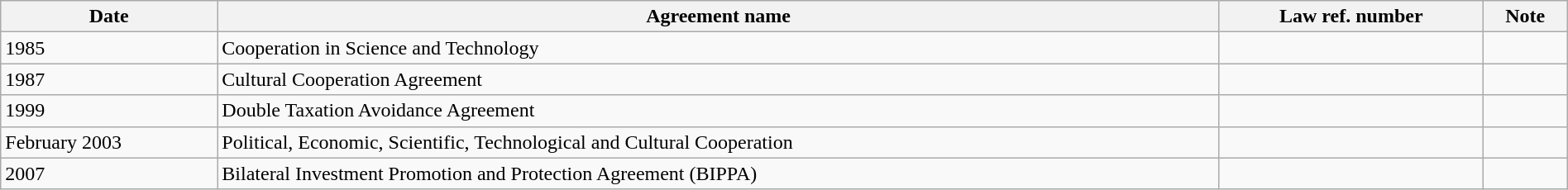<table class="wikitable sortable" width="100%">
<tr>
<th class="unsortable">Date</th>
<th>Agreement name</th>
<th>Law ref. number</th>
<th>Note</th>
</tr>
<tr>
<td>1985</td>
<td>Cooperation in Science and Technology</td>
<td></td>
<td></td>
</tr>
<tr>
<td>1987</td>
<td>Cultural Cooperation Agreement</td>
<td></td>
<td></td>
</tr>
<tr>
<td>1999</td>
<td>Double Taxation Avoidance Agreement</td>
<td></td>
<td></td>
</tr>
<tr>
<td>February 2003</td>
<td>Political, Economic, Scientific, Technological and Cultural Cooperation</td>
<td></td>
<td></td>
</tr>
<tr>
<td>2007</td>
<td>Bilateral Investment Promotion and Protection Agreement (BIPPA)</td>
<td></td>
<td></td>
</tr>
</table>
